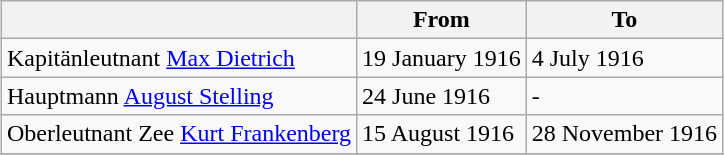<table class="wikitable" style="margin: 1em auto 1em auto;">
<tr>
<th></th>
<th>From</th>
<th>To</th>
</tr>
<tr>
<td>Kapitänleutnant <a href='#'>Max Dietrich</a></td>
<td>19 January 1916</td>
<td>4 July 1916</td>
</tr>
<tr>
<td>Hauptmann <a href='#'>August Stelling</a></td>
<td>24 June 1916</td>
<td>-</td>
</tr>
<tr>
<td>Oberleutnant Zee <a href='#'>Kurt Frankenberg</a></td>
<td>15 August 1916</td>
<td>28 November 1916</td>
</tr>
<tr>
</tr>
</table>
